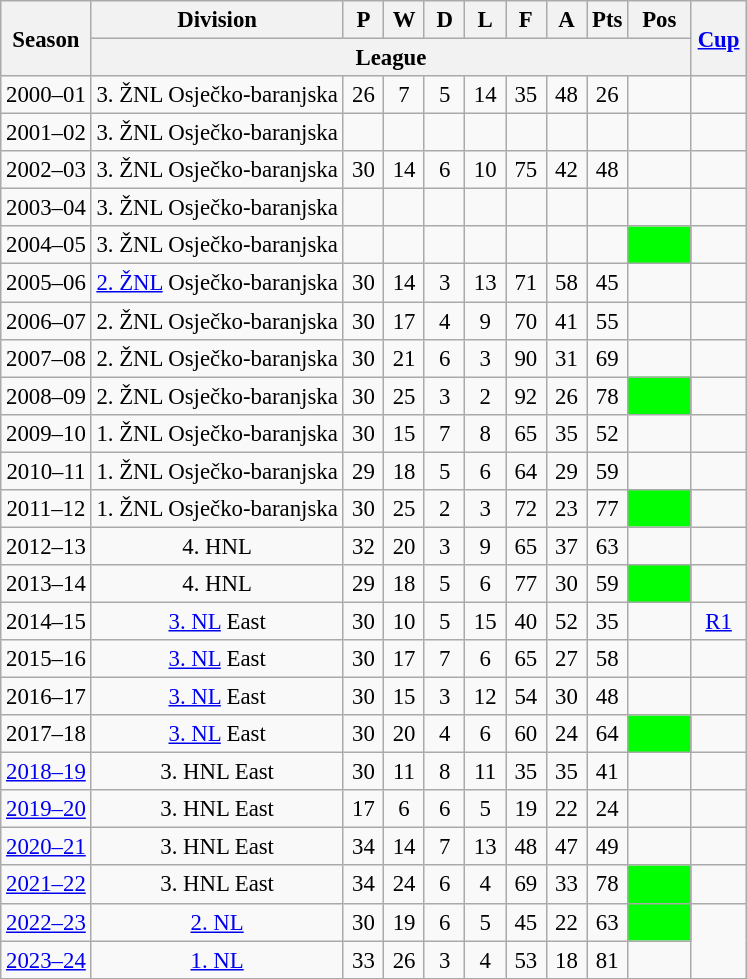<table class="wikitable sortable" style="font-size:95%; text-align: center;">
<tr>
<th rowspan=2>Season</th>
<th>Division</th>
<th width="20">P</th>
<th width="20">W</th>
<th width="20">D</th>
<th width="20">L</th>
<th width="20">F</th>
<th width="20">A</th>
<th width="20">Pts</th>
<th width="35">Pos</th>
<th rowspan=2 width="30"><a href='#'>Cup</a></th>
</tr>
<tr>
<th class="unsortable" colspan=9>League</th>
</tr>
<tr>
<td>2000–01</td>
<td>3. ŽNL Osječko-baranjska</td>
<td>26</td>
<td>7</td>
<td>5</td>
<td>14</td>
<td>35</td>
<td>48</td>
<td>26</td>
<td></td>
<td></td>
</tr>
<tr>
<td>2001–02</td>
<td>3. ŽNL Osječko-baranjska</td>
<td></td>
<td></td>
<td></td>
<td></td>
<td></td>
<td></td>
<td></td>
<td></td>
<td></td>
</tr>
<tr>
<td>2002–03</td>
<td>3. ŽNL Osječko-baranjska</td>
<td>30</td>
<td>14</td>
<td>6</td>
<td>10</td>
<td>75</td>
<td>42</td>
<td>48</td>
<td></td>
</tr>
<tr>
<td>2003–04</td>
<td>3. ŽNL Osječko-baranjska</td>
<td></td>
<td></td>
<td></td>
<td></td>
<td></td>
<td></td>
<td></td>
<td></td>
<td></td>
</tr>
<tr>
<td>2004–05</td>
<td>3. ŽNL Osječko-baranjska</td>
<td></td>
<td></td>
<td></td>
<td></td>
<td></td>
<td></td>
<td></td>
<td bgcolor="#00FF00"></td>
<td></td>
</tr>
<tr>
<td>2005–06</td>
<td><a href='#'>2. ŽNL</a> Osječko-baranjska</td>
<td>30</td>
<td>14</td>
<td>3</td>
<td>13</td>
<td>71</td>
<td>58</td>
<td>45</td>
<td></td>
<td></td>
</tr>
<tr>
<td>2006–07</td>
<td>2. ŽNL Osječko-baranjska</td>
<td>30</td>
<td>17</td>
<td>4</td>
<td>9</td>
<td>70</td>
<td>41</td>
<td>55</td>
<td></td>
<td></td>
</tr>
<tr>
<td>2007–08</td>
<td>2. ŽNL Osječko-baranjska</td>
<td>30</td>
<td>21</td>
<td>6</td>
<td>3</td>
<td>90</td>
<td>31</td>
<td>69</td>
<td></td>
<td></td>
</tr>
<tr>
<td>2008–09</td>
<td>2. ŽNL Osječko-baranjska</td>
<td>30</td>
<td>25</td>
<td>3</td>
<td>2</td>
<td>92</td>
<td>26</td>
<td>78</td>
<td bgcolor="#00FF00"></td>
<td></td>
</tr>
<tr>
<td>2009–10</td>
<td>1. ŽNL Osječko-baranjska</td>
<td>30</td>
<td>15</td>
<td>7</td>
<td>8</td>
<td>65</td>
<td>35</td>
<td>52</td>
<td></td>
<td></td>
</tr>
<tr>
<td>2010–11</td>
<td>1. ŽNL Osječko-baranjska</td>
<td>29</td>
<td>18</td>
<td>5</td>
<td>6</td>
<td>64</td>
<td>29</td>
<td>59</td>
<td></td>
<td></td>
</tr>
<tr>
<td>2011–12</td>
<td>1. ŽNL Osječko-baranjska</td>
<td>30</td>
<td>25</td>
<td>2</td>
<td>3</td>
<td>72</td>
<td>23</td>
<td>77</td>
<td bgcolor="#00FF00"></td>
<td></td>
</tr>
<tr>
<td>2012–13</td>
<td>4. HNL</td>
<td>32</td>
<td>20</td>
<td>3</td>
<td>9</td>
<td>65</td>
<td>37</td>
<td>63</td>
<td></td>
<td></td>
</tr>
<tr>
<td>2013–14</td>
<td>4. HNL</td>
<td>29</td>
<td>18</td>
<td>5</td>
<td>6</td>
<td>77</td>
<td>30</td>
<td>59</td>
<td bgcolor="#00FF00"></td>
<td></td>
</tr>
<tr>
<td>2014–15</td>
<td><a href='#'>3. NL</a> East</td>
<td>30</td>
<td>10</td>
<td>5</td>
<td>15</td>
<td>40</td>
<td>52</td>
<td>35</td>
<td></td>
<td><a href='#'>R1</a></td>
</tr>
<tr>
<td>2015–16</td>
<td><a href='#'>3. NL</a> East</td>
<td>30</td>
<td>17</td>
<td>7</td>
<td>6</td>
<td>65</td>
<td>27</td>
<td>58</td>
<td></td>
<td></td>
</tr>
<tr>
<td>2016–17</td>
<td><a href='#'>3. NL</a> East</td>
<td>30</td>
<td>15</td>
<td>3</td>
<td>12</td>
<td>54</td>
<td>30</td>
<td>48</td>
<td></td>
<td></td>
</tr>
<tr>
<td>2017–18</td>
<td><a href='#'>3. NL</a> East</td>
<td>30</td>
<td>20</td>
<td>4</td>
<td>6</td>
<td>60</td>
<td>24</td>
<td>64</td>
<td bgcolor="#00FF00"></td>
<td></td>
</tr>
<tr>
<td><a href='#'>2018–19</a></td>
<td>3. HNL East</td>
<td>30</td>
<td>11</td>
<td>8</td>
<td>11</td>
<td>35</td>
<td>35</td>
<td>41</td>
<td></td>
<td></td>
</tr>
<tr>
<td><a href='#'>2019–20</a></td>
<td>3. HNL East</td>
<td>17</td>
<td>6</td>
<td>6</td>
<td>5</td>
<td>19</td>
<td>22</td>
<td>24</td>
<td></td>
<td></td>
</tr>
<tr>
<td><a href='#'>2020–21</a></td>
<td>3. HNL East</td>
<td>34</td>
<td>14</td>
<td>7</td>
<td>13</td>
<td>48</td>
<td>47</td>
<td>49</td>
<td></td>
<td></td>
</tr>
<tr>
<td><a href='#'>2021–22</a></td>
<td>3. HNL East</td>
<td>34</td>
<td>24</td>
<td>6</td>
<td>4</td>
<td>69</td>
<td>33</td>
<td>78</td>
<td bgcolor="#00FF00"></td>
<td></td>
</tr>
<tr>
<td><a href='#'>2022–23</a></td>
<td><a href='#'>2. NL</a></td>
<td>30</td>
<td>19</td>
<td>6</td>
<td>5</td>
<td>45</td>
<td>22</td>
<td>63</td>
<td bgcolor="#00FF00"></td>
</tr>
<tr>
<td><a href='#'>2023–24</a></td>
<td><a href='#'>1. NL</a></td>
<td>33</td>
<td>26</td>
<td>3</td>
<td>4</td>
<td>53</td>
<td>18</td>
<td>81</td>
<td></td>
</tr>
<tr>
</tr>
</table>
